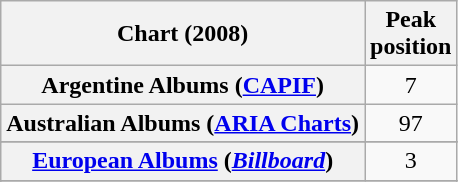<table class="wikitable sortable plainrowheaders" style="text-align:center">
<tr>
<th scope="col">Chart (2008)</th>
<th scope="col">Peak<br>position</th>
</tr>
<tr>
<th scope="row">Argentine Albums (<a href='#'>CAPIF</a>)</th>
<td>7</td>
</tr>
<tr>
<th scope="row">Australian Albums (<a href='#'>ARIA Charts</a>)</th>
<td>97</td>
</tr>
<tr>
</tr>
<tr>
</tr>
<tr>
</tr>
<tr>
</tr>
<tr>
</tr>
<tr>
</tr>
<tr>
<th scope="row"><a href='#'>European Albums</a> (<em><a href='#'>Billboard</a></em>)</th>
<td>3</td>
</tr>
<tr>
</tr>
<tr>
</tr>
<tr>
</tr>
<tr>
</tr>
<tr>
</tr>
<tr>
</tr>
<tr>
</tr>
<tr>
</tr>
<tr>
</tr>
<tr>
</tr>
<tr>
</tr>
<tr>
</tr>
<tr>
</tr>
<tr>
</tr>
</table>
